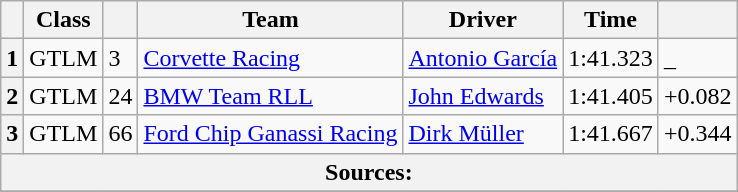<table class="wikitable">
<tr>
<th scope="col"></th>
<th scope="col">Class</th>
<th scope="col"></th>
<th scope="col">Team</th>
<th scope="col">Driver</th>
<th scope="col">Time</th>
<th scope="col"></th>
</tr>
<tr>
<th scope="row">1</th>
<td>GTLM</td>
<td>3</td>
<td><a href='#'>Corvette Racing</a></td>
<td><a href='#'>Antonio García</a></td>
<td>1:41.323</td>
<td>_</td>
</tr>
<tr>
<th scope="row">2</th>
<td>GTLM</td>
<td>24</td>
<td><a href='#'>BMW Team RLL</a></td>
<td><a href='#'>John Edwards</a></td>
<td>1:41.405</td>
<td>+0.082</td>
</tr>
<tr>
<th scope="row">3</th>
<td>GTLM</td>
<td>66</td>
<td><a href='#'>Ford Chip Ganassi Racing</a></td>
<td><a href='#'>Dirk Müller</a></td>
<td>1:41.667</td>
<td>+0.344</td>
</tr>
<tr>
<th colspan="7">Sources:</th>
</tr>
<tr>
</tr>
</table>
